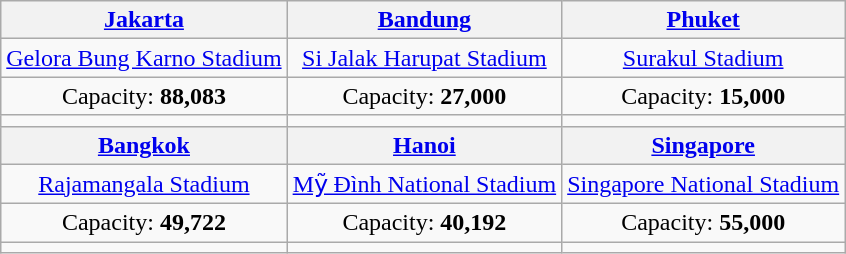<table class="wikitable" style="text-align:center">
<tr>
<th> <a href='#'>Jakarta</a></th>
<th> <a href='#'>Bandung</a></th>
<th> <a href='#'>Phuket</a></th>
</tr>
<tr>
<td><a href='#'>Gelora Bung Karno Stadium</a></td>
<td><a href='#'>Si Jalak Harupat Stadium</a></td>
<td><a href='#'>Surakul Stadium</a></td>
</tr>
<tr>
<td>Capacity: <strong>88,083</strong></td>
<td>Capacity: <strong>27,000</strong></td>
<td>Capacity: <strong>15,000</strong></td>
</tr>
<tr>
<td></td>
<td></td>
<td></td>
</tr>
<tr>
<th> <a href='#'>Bangkok</a></th>
<th> <a href='#'>Hanoi</a></th>
<th> <a href='#'>Singapore</a></th>
</tr>
<tr>
<td><a href='#'>Rajamangala Stadium</a></td>
<td><a href='#'>Mỹ Đình National Stadium</a></td>
<td><a href='#'>Singapore National Stadium</a></td>
</tr>
<tr>
<td>Capacity: <strong>49,722</strong></td>
<td>Capacity: <strong>40,192</strong></td>
<td>Capacity: <strong>55,000</strong></td>
</tr>
<tr>
<td></td>
<td></td>
<td></td>
</tr>
</table>
